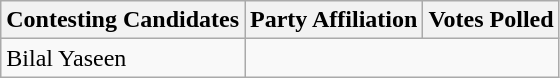<table class="wikitable sortable">
<tr>
<th>Contesting Candidates</th>
<th>Party Affiliation</th>
<th>Votes Polled</th>
</tr>
<tr>
<td>Bilal Yaseen</td>
</tr>
</table>
